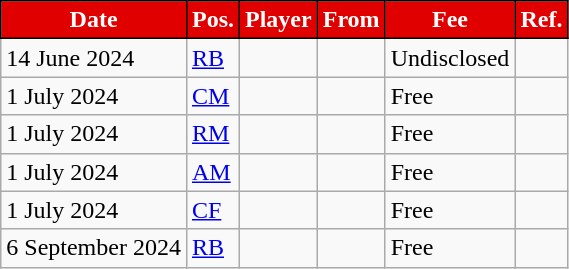<table class="wikitable plainrowheaders sortable">
<tr>
<th style="background:#E00000;border:1px solid black;color:white">Date</th>
<th style="background:#E00000;border:1px solid black;color:white">Pos.</th>
<th style="background:#E00000;border:1px solid black;color:white">Player</th>
<th style="background:#E00000;border:1px solid black;color:white">From</th>
<th style="background:#E00000;border:1px solid black;color:white">Fee</th>
<th style="background:#E00000;border:1px solid black;color:white">Ref.</th>
</tr>
<tr>
<td>14 June 2024</td>
<td><a href='#'>RB</a></td>
<td></td>
<td></td>
<td>Undisclosed</td>
<td></td>
</tr>
<tr>
<td>1 July 2024</td>
<td><a href='#'>CM</a></td>
<td></td>
<td></td>
<td>Free</td>
<td></td>
</tr>
<tr>
<td>1 July 2024</td>
<td><a href='#'>RM</a></td>
<td></td>
<td></td>
<td>Free</td>
<td></td>
</tr>
<tr>
<td>1 July 2024</td>
<td><a href='#'>AM</a></td>
<td></td>
<td></td>
<td>Free</td>
<td></td>
</tr>
<tr>
<td>1 July 2024</td>
<td><a href='#'>CF</a></td>
<td></td>
<td></td>
<td>Free</td>
<td></td>
</tr>
<tr>
<td>6 September 2024</td>
<td><a href='#'>RB</a></td>
<td></td>
<td></td>
<td>Free</td>
<td></td>
</tr>
</table>
